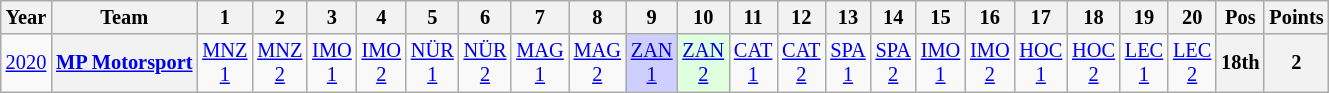<table class="wikitable" style="text-align:center; font-size:85%;">
<tr>
<th>Year</th>
<th>Team</th>
<th>1</th>
<th>2</th>
<th>3</th>
<th>4</th>
<th>5</th>
<th>6</th>
<th>7</th>
<th>8</th>
<th>9</th>
<th>10</th>
<th>11</th>
<th>12</th>
<th>13</th>
<th>14</th>
<th>15</th>
<th>16</th>
<th>17</th>
<th>18</th>
<th>19</th>
<th>20</th>
<th>Pos</th>
<th>Points</th>
</tr>
<tr>
<td><a href='#'>2020</a></td>
<th><a href='#'>MP Motorsport</a></th>
<td><a href='#'>MNZ<br>1</a></td>
<td><a href='#'>MNZ<br>2</a></td>
<td><a href='#'>IMO<br>1</a></td>
<td><a href='#'>IMO<br>2</a></td>
<td><a href='#'>NÜR<br>1</a></td>
<td><a href='#'>NÜR<br>2</a></td>
<td><a href='#'>MAG<br>1</a></td>
<td><a href='#'>MAG<br>2</a></td>
<td style="background:#CFCFFF;"><a href='#'>ZAN<br>1</a><br></td>
<td style="background:#DFFFDF;"><a href='#'>ZAN<br>2</a><br></td>
<td><a href='#'>CAT<br>1</a></td>
<td><a href='#'>CAT<br>2</a></td>
<td><a href='#'>SPA<br>1</a></td>
<td><a href='#'>SPA<br>2</a></td>
<td><a href='#'>IMO<br>1</a></td>
<td><a href='#'>IMO<br>2</a></td>
<td><a href='#'>HOC<br>1</a></td>
<td><a href='#'>HOC<br>2</a></td>
<td><a href='#'>LEC<br>1</a></td>
<td><a href='#'>LEC<br>2</a></td>
<th>18th</th>
<th>2</th>
</tr>
</table>
